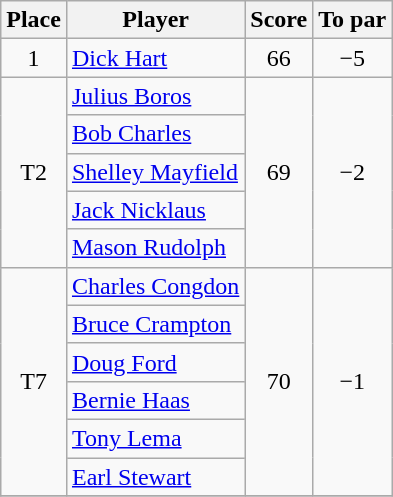<table class=wikitable>
<tr>
<th>Place</th>
<th>Player</th>
<th>Score</th>
<th>To par</th>
</tr>
<tr>
<td align=center>1</td>
<td> <a href='#'>Dick Hart</a></td>
<td align=center>66</td>
<td align=center>−5</td>
</tr>
<tr>
<td rowspan=5 align=center>T2</td>
<td> <a href='#'>Julius Boros</a></td>
<td rowspan=5 align=center>69</td>
<td rowspan=5 align=center>−2</td>
</tr>
<tr>
<td> <a href='#'>Bob Charles</a></td>
</tr>
<tr>
<td> <a href='#'>Shelley Mayfield</a></td>
</tr>
<tr>
<td> <a href='#'>Jack Nicklaus</a></td>
</tr>
<tr>
<td> <a href='#'>Mason Rudolph</a></td>
</tr>
<tr>
<td rowspan=6 align=center>T7</td>
<td> <a href='#'>Charles Congdon</a></td>
<td rowspan=6 align=center>70</td>
<td rowspan=6 align=center>−1</td>
</tr>
<tr>
<td> <a href='#'>Bruce Crampton</a></td>
</tr>
<tr>
<td> <a href='#'>Doug Ford</a></td>
</tr>
<tr>
<td> <a href='#'>Bernie Haas</a></td>
</tr>
<tr>
<td> <a href='#'>Tony Lema</a></td>
</tr>
<tr>
<td> <a href='#'>Earl Stewart</a></td>
</tr>
<tr>
</tr>
</table>
